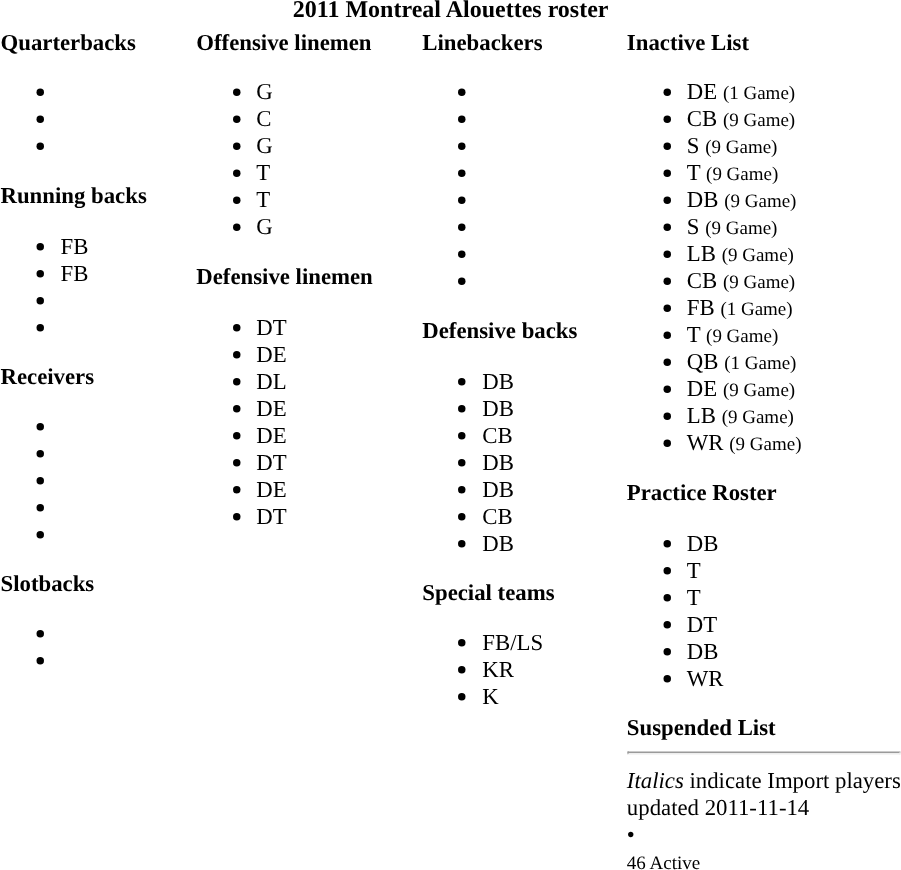<table class="toccolours" style="text-align: left;">
<tr>
<th colspan="7" style="text-align:center; ">2011 Montreal Alouettes roster</th>
</tr>
<tr>
<td style="font-size: 95%;" valign="top"><strong>Quarterbacks</strong><br><ul><li></li><li></li><li></li></ul><strong>Running backs</strong><ul><li> FB</li><li> FB</li><li></li><li></li></ul><strong>Receivers</strong><ul><li></li><li></li><li></li><li></li><li></li></ul><strong>Slotbacks</strong><ul><li></li><li></li></ul></td>
<td style="width: 25px;"></td>
<td style="font-size: 95%;" valign="top"><strong>Offensive linemen</strong><br><ul><li> G</li><li> C</li><li> G</li><li> T</li><li> T</li><li> G</li></ul><strong>Defensive linemen</strong><ul><li> DT</li><li> DE</li><li> DL</li><li> DE</li><li> DE</li><li> DT</li><li> DE</li><li> DT</li></ul></td>
<td style="width: 25px;"></td>
<td style="font-size: 95%;" valign="top"><strong>Linebackers</strong><br><ul><li></li><li></li><li></li><li></li><li></li><li></li><li></li><li></li></ul><strong>Defensive backs</strong><ul><li> DB</li><li> DB</li><li> CB</li><li> DB</li><li> DB</li><li> CB</li><li> DB</li></ul><strong>Special teams</strong><ul><li> FB/LS</li><li> KR</li><li> K</li></ul></td>
<td style="width: 25px;"></td>
<td style="font-size: 95%;" valign="top"><strong>Inactive List</strong><br><ul><li> DE  <small>(1 Game)</small></li><li> CB  <small>(9 Game)</small></li><li> S  <small>(9 Game)</small></li><li> T  <small>(9 Game)</small></li><li> DB  <small>(9 Game)</small></li><li> S  <small>(9 Game)</small></li><li> LB  <small>(9 Game)</small></li><li> CB  <small>(9 Game)</small></li><li> FB  <small>(1 Game)</small></li><li> T  <small>(9 Game)</small></li><li> QB  <small>(1 Game)</small></li><li> DE  <small>(9 Game)</small></li><li> LB  <small>(9 Game)</small></li><li> WR  <small>(9 Game)</small></li></ul><strong>Practice Roster</strong><ul><li> DB</li><li> T</li><li> T</li><li> DT</li><li> DB</li><li> WR</li></ul><strong>Suspended List</strong><br><hr>
<em>Italics</em> indicate Import players<br>
<span></span> updated 2011-11-14<br>
<span></span> • <span></span><br>
<small>46 Active</small></td>
</tr>
<tr>
</tr>
</table>
